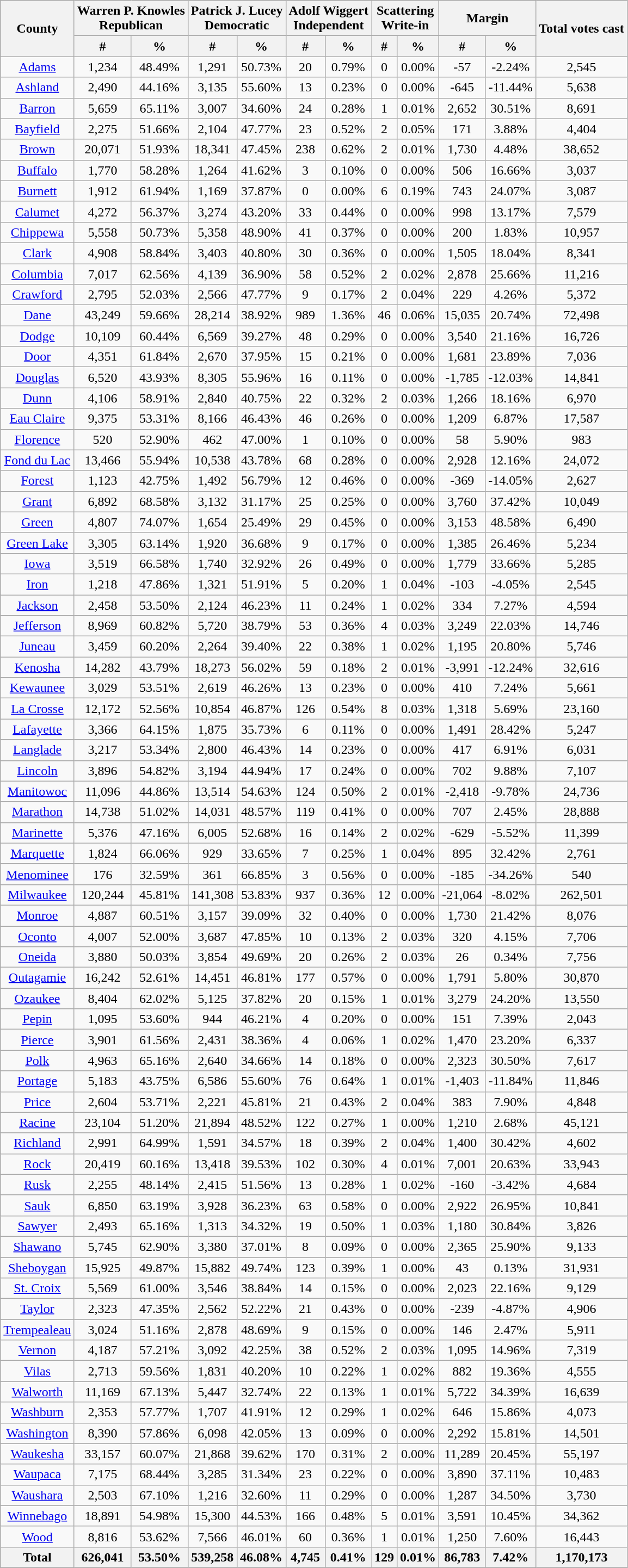<table class="wikitable sortable" style="text-align:center">
<tr>
<th rowspan="2" style="text-align:center;">County</th>
<th colspan="2" style="text-align:center;">Warren P. Knowles<br>Republican</th>
<th colspan="2" style="text-align:center;">Patrick J. Lucey<br>Democratic</th>
<th colspan="2" style="text-align:center;">Adolf Wiggert<br>Independent</th>
<th colspan="2" style="text-align:center;">Scattering<br>Write-in</th>
<th colspan="2" style="text-align:center;">Margin</th>
<th rowspan="2" style="text-align:center;">Total votes cast</th>
</tr>
<tr>
<th style="text-align:center;" data-sort-type="number">#</th>
<th style="text-align:center;" data-sort-type="number">%</th>
<th style="text-align:center;" data-sort-type="number">#</th>
<th style="text-align:center;" data-sort-type="number">%</th>
<th style="text-align:center;" data-sort-type="number">#</th>
<th style="text-align:center;" data-sort-type="number">%</th>
<th style="text-align:center;" data-sort-type="number">#</th>
<th style="text-align:center;" data-sort-type="number">%</th>
<th style="text-align:center;" data-sort-type="number">#</th>
<th style="text-align:center;" data-sort-type="number">%</th>
</tr>
<tr style="text-align:center;">
<td><a href='#'>Adams</a></td>
<td>1,234</td>
<td>48.49%</td>
<td>1,291</td>
<td>50.73%</td>
<td>20</td>
<td>0.79%</td>
<td>0</td>
<td>0.00%</td>
<td>-57</td>
<td>-2.24%</td>
<td>2,545</td>
</tr>
<tr style="text-align:center;">
<td><a href='#'>Ashland</a></td>
<td>2,490</td>
<td>44.16%</td>
<td>3,135</td>
<td>55.60%</td>
<td>13</td>
<td>0.23%</td>
<td>0</td>
<td>0.00%</td>
<td>-645</td>
<td>-11.44%</td>
<td>5,638</td>
</tr>
<tr style="text-align:center;">
<td><a href='#'>Barron</a></td>
<td>5,659</td>
<td>65.11%</td>
<td>3,007</td>
<td>34.60%</td>
<td>24</td>
<td>0.28%</td>
<td>1</td>
<td>0.01%</td>
<td>2,652</td>
<td>30.51%</td>
<td>8,691</td>
</tr>
<tr style="text-align:center;">
<td><a href='#'>Bayfield</a></td>
<td>2,275</td>
<td>51.66%</td>
<td>2,104</td>
<td>47.77%</td>
<td>23</td>
<td>0.52%</td>
<td>2</td>
<td>0.05%</td>
<td>171</td>
<td>3.88%</td>
<td>4,404</td>
</tr>
<tr style="text-align:center;">
<td><a href='#'>Brown</a></td>
<td>20,071</td>
<td>51.93%</td>
<td>18,341</td>
<td>47.45%</td>
<td>238</td>
<td>0.62%</td>
<td>2</td>
<td>0.01%</td>
<td>1,730</td>
<td>4.48%</td>
<td>38,652</td>
</tr>
<tr style="text-align:center;">
<td><a href='#'>Buffalo</a></td>
<td>1,770</td>
<td>58.28%</td>
<td>1,264</td>
<td>41.62%</td>
<td>3</td>
<td>0.10%</td>
<td>0</td>
<td>0.00%</td>
<td>506</td>
<td>16.66%</td>
<td>3,037</td>
</tr>
<tr style="text-align:center;">
<td><a href='#'>Burnett</a></td>
<td>1,912</td>
<td>61.94%</td>
<td>1,169</td>
<td>37.87%</td>
<td>0</td>
<td>0.00%</td>
<td>6</td>
<td>0.19%</td>
<td>743</td>
<td>24.07%</td>
<td>3,087</td>
</tr>
<tr style="text-align:center;">
<td><a href='#'>Calumet</a></td>
<td>4,272</td>
<td>56.37%</td>
<td>3,274</td>
<td>43.20%</td>
<td>33</td>
<td>0.44%</td>
<td>0</td>
<td>0.00%</td>
<td>998</td>
<td>13.17%</td>
<td>7,579</td>
</tr>
<tr style="text-align:center;">
<td><a href='#'>Chippewa</a></td>
<td>5,558</td>
<td>50.73%</td>
<td>5,358</td>
<td>48.90%</td>
<td>41</td>
<td>0.37%</td>
<td>0</td>
<td>0.00%</td>
<td>200</td>
<td>1.83%</td>
<td>10,957</td>
</tr>
<tr style="text-align:center;">
<td><a href='#'>Clark</a></td>
<td>4,908</td>
<td>58.84%</td>
<td>3,403</td>
<td>40.80%</td>
<td>30</td>
<td>0.36%</td>
<td>0</td>
<td>0.00%</td>
<td>1,505</td>
<td>18.04%</td>
<td>8,341</td>
</tr>
<tr style="text-align:center;">
<td><a href='#'>Columbia</a></td>
<td>7,017</td>
<td>62.56%</td>
<td>4,139</td>
<td>36.90%</td>
<td>58</td>
<td>0.52%</td>
<td>2</td>
<td>0.02%</td>
<td>2,878</td>
<td>25.66%</td>
<td>11,216</td>
</tr>
<tr style="text-align:center;">
<td><a href='#'>Crawford</a></td>
<td>2,795</td>
<td>52.03%</td>
<td>2,566</td>
<td>47.77%</td>
<td>9</td>
<td>0.17%</td>
<td>2</td>
<td>0.04%</td>
<td>229</td>
<td>4.26%</td>
<td>5,372</td>
</tr>
<tr style="text-align:center;">
<td><a href='#'>Dane</a></td>
<td>43,249</td>
<td>59.66%</td>
<td>28,214</td>
<td>38.92%</td>
<td>989</td>
<td>1.36%</td>
<td>46</td>
<td>0.06%</td>
<td>15,035</td>
<td>20.74%</td>
<td>72,498</td>
</tr>
<tr style="text-align:center;">
<td><a href='#'>Dodge</a></td>
<td>10,109</td>
<td>60.44%</td>
<td>6,569</td>
<td>39.27%</td>
<td>48</td>
<td>0.29%</td>
<td>0</td>
<td>0.00%</td>
<td>3,540</td>
<td>21.16%</td>
<td>16,726</td>
</tr>
<tr style="text-align:center;">
<td><a href='#'>Door</a></td>
<td>4,351</td>
<td>61.84%</td>
<td>2,670</td>
<td>37.95%</td>
<td>15</td>
<td>0.21%</td>
<td>0</td>
<td>0.00%</td>
<td>1,681</td>
<td>23.89%</td>
<td>7,036</td>
</tr>
<tr style="text-align:center;">
<td><a href='#'>Douglas</a></td>
<td>6,520</td>
<td>43.93%</td>
<td>8,305</td>
<td>55.96%</td>
<td>16</td>
<td>0.11%</td>
<td>0</td>
<td>0.00%</td>
<td>-1,785</td>
<td>-12.03%</td>
<td>14,841</td>
</tr>
<tr style="text-align:center;">
<td><a href='#'>Dunn</a></td>
<td>4,106</td>
<td>58.91%</td>
<td>2,840</td>
<td>40.75%</td>
<td>22</td>
<td>0.32%</td>
<td>2</td>
<td>0.03%</td>
<td>1,266</td>
<td>18.16%</td>
<td>6,970</td>
</tr>
<tr style="text-align:center;">
<td><a href='#'>Eau Claire</a></td>
<td>9,375</td>
<td>53.31%</td>
<td>8,166</td>
<td>46.43%</td>
<td>46</td>
<td>0.26%</td>
<td>0</td>
<td>0.00%</td>
<td>1,209</td>
<td>6.87%</td>
<td>17,587</td>
</tr>
<tr style="text-align:center;">
<td><a href='#'>Florence</a></td>
<td>520</td>
<td>52.90%</td>
<td>462</td>
<td>47.00%</td>
<td>1</td>
<td>0.10%</td>
<td>0</td>
<td>0.00%</td>
<td>58</td>
<td>5.90%</td>
<td>983</td>
</tr>
<tr style="text-align:center;">
<td><a href='#'>Fond du Lac</a></td>
<td>13,466</td>
<td>55.94%</td>
<td>10,538</td>
<td>43.78%</td>
<td>68</td>
<td>0.28%</td>
<td>0</td>
<td>0.00%</td>
<td>2,928</td>
<td>12.16%</td>
<td>24,072</td>
</tr>
<tr style="text-align:center;">
<td><a href='#'>Forest</a></td>
<td>1,123</td>
<td>42.75%</td>
<td>1,492</td>
<td>56.79%</td>
<td>12</td>
<td>0.46%</td>
<td>0</td>
<td>0.00%</td>
<td>-369</td>
<td>-14.05%</td>
<td>2,627</td>
</tr>
<tr style="text-align:center;">
<td><a href='#'>Grant</a></td>
<td>6,892</td>
<td>68.58%</td>
<td>3,132</td>
<td>31.17%</td>
<td>25</td>
<td>0.25%</td>
<td>0</td>
<td>0.00%</td>
<td>3,760</td>
<td>37.42%</td>
<td>10,049</td>
</tr>
<tr style="text-align:center;">
<td><a href='#'>Green</a></td>
<td>4,807</td>
<td>74.07%</td>
<td>1,654</td>
<td>25.49%</td>
<td>29</td>
<td>0.45%</td>
<td>0</td>
<td>0.00%</td>
<td>3,153</td>
<td>48.58%</td>
<td>6,490</td>
</tr>
<tr style="text-align:center;">
<td><a href='#'>Green Lake</a></td>
<td>3,305</td>
<td>63.14%</td>
<td>1,920</td>
<td>36.68%</td>
<td>9</td>
<td>0.17%</td>
<td>0</td>
<td>0.00%</td>
<td>1,385</td>
<td>26.46%</td>
<td>5,234</td>
</tr>
<tr style="text-align:center;">
<td><a href='#'>Iowa</a></td>
<td>3,519</td>
<td>66.58%</td>
<td>1,740</td>
<td>32.92%</td>
<td>26</td>
<td>0.49%</td>
<td>0</td>
<td>0.00%</td>
<td>1,779</td>
<td>33.66%</td>
<td>5,285</td>
</tr>
<tr style="text-align:center;">
<td><a href='#'>Iron</a></td>
<td>1,218</td>
<td>47.86%</td>
<td>1,321</td>
<td>51.91%</td>
<td>5</td>
<td>0.20%</td>
<td>1</td>
<td>0.04%</td>
<td>-103</td>
<td>-4.05%</td>
<td>2,545</td>
</tr>
<tr style="text-align:center;">
<td><a href='#'>Jackson</a></td>
<td>2,458</td>
<td>53.50%</td>
<td>2,124</td>
<td>46.23%</td>
<td>11</td>
<td>0.24%</td>
<td>1</td>
<td>0.02%</td>
<td>334</td>
<td>7.27%</td>
<td>4,594</td>
</tr>
<tr style="text-align:center;">
<td><a href='#'>Jefferson</a></td>
<td>8,969</td>
<td>60.82%</td>
<td>5,720</td>
<td>38.79%</td>
<td>53</td>
<td>0.36%</td>
<td>4</td>
<td>0.03%</td>
<td>3,249</td>
<td>22.03%</td>
<td>14,746</td>
</tr>
<tr style="text-align:center;">
<td><a href='#'>Juneau</a></td>
<td>3,459</td>
<td>60.20%</td>
<td>2,264</td>
<td>39.40%</td>
<td>22</td>
<td>0.38%</td>
<td>1</td>
<td>0.02%</td>
<td>1,195</td>
<td>20.80%</td>
<td>5,746</td>
</tr>
<tr style="text-align:center;">
<td><a href='#'>Kenosha</a></td>
<td>14,282</td>
<td>43.79%</td>
<td>18,273</td>
<td>56.02%</td>
<td>59</td>
<td>0.18%</td>
<td>2</td>
<td>0.01%</td>
<td>-3,991</td>
<td>-12.24%</td>
<td>32,616</td>
</tr>
<tr style="text-align:center;">
<td><a href='#'>Kewaunee</a></td>
<td>3,029</td>
<td>53.51%</td>
<td>2,619</td>
<td>46.26%</td>
<td>13</td>
<td>0.23%</td>
<td>0</td>
<td>0.00%</td>
<td>410</td>
<td>7.24%</td>
<td>5,661</td>
</tr>
<tr style="text-align:center;">
<td><a href='#'>La Crosse</a></td>
<td>12,172</td>
<td>52.56%</td>
<td>10,854</td>
<td>46.87%</td>
<td>126</td>
<td>0.54%</td>
<td>8</td>
<td>0.03%</td>
<td>1,318</td>
<td>5.69%</td>
<td>23,160</td>
</tr>
<tr style="text-align:center;">
<td><a href='#'>Lafayette</a></td>
<td>3,366</td>
<td>64.15%</td>
<td>1,875</td>
<td>35.73%</td>
<td>6</td>
<td>0.11%</td>
<td>0</td>
<td>0.00%</td>
<td>1,491</td>
<td>28.42%</td>
<td>5,247</td>
</tr>
<tr style="text-align:center;">
<td><a href='#'>Langlade</a></td>
<td>3,217</td>
<td>53.34%</td>
<td>2,800</td>
<td>46.43%</td>
<td>14</td>
<td>0.23%</td>
<td>0</td>
<td>0.00%</td>
<td>417</td>
<td>6.91%</td>
<td>6,031</td>
</tr>
<tr style="text-align:center;">
<td><a href='#'>Lincoln</a></td>
<td>3,896</td>
<td>54.82%</td>
<td>3,194</td>
<td>44.94%</td>
<td>17</td>
<td>0.24%</td>
<td>0</td>
<td>0.00%</td>
<td>702</td>
<td>9.88%</td>
<td>7,107</td>
</tr>
<tr style="text-align:center;">
<td><a href='#'>Manitowoc</a></td>
<td>11,096</td>
<td>44.86%</td>
<td>13,514</td>
<td>54.63%</td>
<td>124</td>
<td>0.50%</td>
<td>2</td>
<td>0.01%</td>
<td>-2,418</td>
<td>-9.78%</td>
<td>24,736</td>
</tr>
<tr style="text-align:center;">
<td><a href='#'>Marathon</a></td>
<td>14,738</td>
<td>51.02%</td>
<td>14,031</td>
<td>48.57%</td>
<td>119</td>
<td>0.41%</td>
<td>0</td>
<td>0.00%</td>
<td>707</td>
<td>2.45%</td>
<td>28,888</td>
</tr>
<tr style="text-align:center;">
<td><a href='#'>Marinette</a></td>
<td>5,376</td>
<td>47.16%</td>
<td>6,005</td>
<td>52.68%</td>
<td>16</td>
<td>0.14%</td>
<td>2</td>
<td>0.02%</td>
<td>-629</td>
<td>-5.52%</td>
<td>11,399</td>
</tr>
<tr style="text-align:center;">
<td><a href='#'>Marquette</a></td>
<td>1,824</td>
<td>66.06%</td>
<td>929</td>
<td>33.65%</td>
<td>7</td>
<td>0.25%</td>
<td>1</td>
<td>0.04%</td>
<td>895</td>
<td>32.42%</td>
<td>2,761</td>
</tr>
<tr style="text-align:center;">
<td><a href='#'>Menominee</a></td>
<td>176</td>
<td>32.59%</td>
<td>361</td>
<td>66.85%</td>
<td>3</td>
<td>0.56%</td>
<td>0</td>
<td>0.00%</td>
<td>-185</td>
<td>-34.26%</td>
<td>540</td>
</tr>
<tr style="text-align:center;">
<td><a href='#'>Milwaukee</a></td>
<td>120,244</td>
<td>45.81%</td>
<td>141,308</td>
<td>53.83%</td>
<td>937</td>
<td>0.36%</td>
<td>12</td>
<td>0.00%</td>
<td>-21,064</td>
<td>-8.02%</td>
<td>262,501</td>
</tr>
<tr style="text-align:center;">
<td><a href='#'>Monroe</a></td>
<td>4,887</td>
<td>60.51%</td>
<td>3,157</td>
<td>39.09%</td>
<td>32</td>
<td>0.40%</td>
<td>0</td>
<td>0.00%</td>
<td>1,730</td>
<td>21.42%</td>
<td>8,076</td>
</tr>
<tr style="text-align:center;">
<td><a href='#'>Oconto</a></td>
<td>4,007</td>
<td>52.00%</td>
<td>3,687</td>
<td>47.85%</td>
<td>10</td>
<td>0.13%</td>
<td>2</td>
<td>0.03%</td>
<td>320</td>
<td>4.15%</td>
<td>7,706</td>
</tr>
<tr style="text-align:center;">
<td><a href='#'>Oneida</a></td>
<td>3,880</td>
<td>50.03%</td>
<td>3,854</td>
<td>49.69%</td>
<td>20</td>
<td>0.26%</td>
<td>2</td>
<td>0.03%</td>
<td>26</td>
<td>0.34%</td>
<td>7,756</td>
</tr>
<tr style="text-align:center;">
<td><a href='#'>Outagamie</a></td>
<td>16,242</td>
<td>52.61%</td>
<td>14,451</td>
<td>46.81%</td>
<td>177</td>
<td>0.57%</td>
<td>0</td>
<td>0.00%</td>
<td>1,791</td>
<td>5.80%</td>
<td>30,870</td>
</tr>
<tr style="text-align:center;">
<td><a href='#'>Ozaukee</a></td>
<td>8,404</td>
<td>62.02%</td>
<td>5,125</td>
<td>37.82%</td>
<td>20</td>
<td>0.15%</td>
<td>1</td>
<td>0.01%</td>
<td>3,279</td>
<td>24.20%</td>
<td>13,550</td>
</tr>
<tr style="text-align:center;">
<td><a href='#'>Pepin</a></td>
<td>1,095</td>
<td>53.60%</td>
<td>944</td>
<td>46.21%</td>
<td>4</td>
<td>0.20%</td>
<td>0</td>
<td>0.00%</td>
<td>151</td>
<td>7.39%</td>
<td>2,043</td>
</tr>
<tr style="text-align:center;">
<td><a href='#'>Pierce</a></td>
<td>3,901</td>
<td>61.56%</td>
<td>2,431</td>
<td>38.36%</td>
<td>4</td>
<td>0.06%</td>
<td>1</td>
<td>0.02%</td>
<td>1,470</td>
<td>23.20%</td>
<td>6,337</td>
</tr>
<tr style="text-align:center;">
<td><a href='#'>Polk</a></td>
<td>4,963</td>
<td>65.16%</td>
<td>2,640</td>
<td>34.66%</td>
<td>14</td>
<td>0.18%</td>
<td>0</td>
<td>0.00%</td>
<td>2,323</td>
<td>30.50%</td>
<td>7,617</td>
</tr>
<tr style="text-align:center;">
<td><a href='#'>Portage</a></td>
<td>5,183</td>
<td>43.75%</td>
<td>6,586</td>
<td>55.60%</td>
<td>76</td>
<td>0.64%</td>
<td>1</td>
<td>0.01%</td>
<td>-1,403</td>
<td>-11.84%</td>
<td>11,846</td>
</tr>
<tr style="text-align:center;">
<td><a href='#'>Price</a></td>
<td>2,604</td>
<td>53.71%</td>
<td>2,221</td>
<td>45.81%</td>
<td>21</td>
<td>0.43%</td>
<td>2</td>
<td>0.04%</td>
<td>383</td>
<td>7.90%</td>
<td>4,848</td>
</tr>
<tr style="text-align:center;">
<td><a href='#'>Racine</a></td>
<td>23,104</td>
<td>51.20%</td>
<td>21,894</td>
<td>48.52%</td>
<td>122</td>
<td>0.27%</td>
<td>1</td>
<td>0.00%</td>
<td>1,210</td>
<td>2.68%</td>
<td>45,121</td>
</tr>
<tr style="text-align:center;">
<td><a href='#'>Richland</a></td>
<td>2,991</td>
<td>64.99%</td>
<td>1,591</td>
<td>34.57%</td>
<td>18</td>
<td>0.39%</td>
<td>2</td>
<td>0.04%</td>
<td>1,400</td>
<td>30.42%</td>
<td>4,602</td>
</tr>
<tr style="text-align:center;">
<td><a href='#'>Rock</a></td>
<td>20,419</td>
<td>60.16%</td>
<td>13,418</td>
<td>39.53%</td>
<td>102</td>
<td>0.30%</td>
<td>4</td>
<td>0.01%</td>
<td>7,001</td>
<td>20.63%</td>
<td>33,943</td>
</tr>
<tr style="text-align:center;">
<td><a href='#'>Rusk</a></td>
<td>2,255</td>
<td>48.14%</td>
<td>2,415</td>
<td>51.56%</td>
<td>13</td>
<td>0.28%</td>
<td>1</td>
<td>0.02%</td>
<td>-160</td>
<td>-3.42%</td>
<td>4,684</td>
</tr>
<tr style="text-align:center;">
<td><a href='#'>Sauk</a></td>
<td>6,850</td>
<td>63.19%</td>
<td>3,928</td>
<td>36.23%</td>
<td>63</td>
<td>0.58%</td>
<td>0</td>
<td>0.00%</td>
<td>2,922</td>
<td>26.95%</td>
<td>10,841</td>
</tr>
<tr style="text-align:center;">
<td><a href='#'>Sawyer</a></td>
<td>2,493</td>
<td>65.16%</td>
<td>1,313</td>
<td>34.32%</td>
<td>19</td>
<td>0.50%</td>
<td>1</td>
<td>0.03%</td>
<td>1,180</td>
<td>30.84%</td>
<td>3,826</td>
</tr>
<tr style="text-align:center;">
<td><a href='#'>Shawano</a></td>
<td>5,745</td>
<td>62.90%</td>
<td>3,380</td>
<td>37.01%</td>
<td>8</td>
<td>0.09%</td>
<td>0</td>
<td>0.00%</td>
<td>2,365</td>
<td>25.90%</td>
<td>9,133</td>
</tr>
<tr style="text-align:center;">
<td><a href='#'>Sheboygan</a></td>
<td>15,925</td>
<td>49.87%</td>
<td>15,882</td>
<td>49.74%</td>
<td>123</td>
<td>0.39%</td>
<td>1</td>
<td>0.00%</td>
<td>43</td>
<td>0.13%</td>
<td>31,931</td>
</tr>
<tr style="text-align:center;">
<td><a href='#'>St. Croix</a></td>
<td>5,569</td>
<td>61.00%</td>
<td>3,546</td>
<td>38.84%</td>
<td>14</td>
<td>0.15%</td>
<td>0</td>
<td>0.00%</td>
<td>2,023</td>
<td>22.16%</td>
<td>9,129</td>
</tr>
<tr style="text-align:center;">
<td><a href='#'>Taylor</a></td>
<td>2,323</td>
<td>47.35%</td>
<td>2,562</td>
<td>52.22%</td>
<td>21</td>
<td>0.43%</td>
<td>0</td>
<td>0.00%</td>
<td>-239</td>
<td>-4.87%</td>
<td>4,906</td>
</tr>
<tr style="text-align:center;">
<td><a href='#'>Trempealeau</a></td>
<td>3,024</td>
<td>51.16%</td>
<td>2,878</td>
<td>48.69%</td>
<td>9</td>
<td>0.15%</td>
<td>0</td>
<td>0.00%</td>
<td>146</td>
<td>2.47%</td>
<td>5,911</td>
</tr>
<tr style="text-align:center;">
<td><a href='#'>Vernon</a></td>
<td>4,187</td>
<td>57.21%</td>
<td>3,092</td>
<td>42.25%</td>
<td>38</td>
<td>0.52%</td>
<td>2</td>
<td>0.03%</td>
<td>1,095</td>
<td>14.96%</td>
<td>7,319</td>
</tr>
<tr style="text-align:center;">
<td><a href='#'>Vilas</a></td>
<td>2,713</td>
<td>59.56%</td>
<td>1,831</td>
<td>40.20%</td>
<td>10</td>
<td>0.22%</td>
<td>1</td>
<td>0.02%</td>
<td>882</td>
<td>19.36%</td>
<td>4,555</td>
</tr>
<tr style="text-align:center;">
<td><a href='#'>Walworth</a></td>
<td>11,169</td>
<td>67.13%</td>
<td>5,447</td>
<td>32.74%</td>
<td>22</td>
<td>0.13%</td>
<td>1</td>
<td>0.01%</td>
<td>5,722</td>
<td>34.39%</td>
<td>16,639</td>
</tr>
<tr style="text-align:center;">
<td><a href='#'>Washburn</a></td>
<td>2,353</td>
<td>57.77%</td>
<td>1,707</td>
<td>41.91%</td>
<td>12</td>
<td>0.29%</td>
<td>1</td>
<td>0.02%</td>
<td>646</td>
<td>15.86%</td>
<td>4,073</td>
</tr>
<tr style="text-align:center;">
<td><a href='#'>Washington</a></td>
<td>8,390</td>
<td>57.86%</td>
<td>6,098</td>
<td>42.05%</td>
<td>13</td>
<td>0.09%</td>
<td>0</td>
<td>0.00%</td>
<td>2,292</td>
<td>15.81%</td>
<td>14,501</td>
</tr>
<tr style="text-align:center;">
<td><a href='#'>Waukesha</a></td>
<td>33,157</td>
<td>60.07%</td>
<td>21,868</td>
<td>39.62%</td>
<td>170</td>
<td>0.31%</td>
<td>2</td>
<td>0.00%</td>
<td>11,289</td>
<td>20.45%</td>
<td>55,197</td>
</tr>
<tr style="text-align:center;">
<td><a href='#'>Waupaca</a></td>
<td>7,175</td>
<td>68.44%</td>
<td>3,285</td>
<td>31.34%</td>
<td>23</td>
<td>0.22%</td>
<td>0</td>
<td>0.00%</td>
<td>3,890</td>
<td>37.11%</td>
<td>10,483</td>
</tr>
<tr style="text-align:center;">
<td><a href='#'>Waushara</a></td>
<td>2,503</td>
<td>67.10%</td>
<td>1,216</td>
<td>32.60%</td>
<td>11</td>
<td>0.29%</td>
<td>0</td>
<td>0.00%</td>
<td>1,287</td>
<td>34.50%</td>
<td>3,730</td>
</tr>
<tr style="text-align:center;">
<td><a href='#'>Winnebago</a></td>
<td>18,891</td>
<td>54.98%</td>
<td>15,300</td>
<td>44.53%</td>
<td>166</td>
<td>0.48%</td>
<td>5</td>
<td>0.01%</td>
<td>3,591</td>
<td>10.45%</td>
<td>34,362</td>
</tr>
<tr style="text-align:center;">
<td><a href='#'>Wood</a></td>
<td>8,816</td>
<td>53.62%</td>
<td>7,566</td>
<td>46.01%</td>
<td>60</td>
<td>0.36%</td>
<td>1</td>
<td>0.01%</td>
<td>1,250</td>
<td>7.60%</td>
<td>16,443</td>
</tr>
<tr>
<th>Total</th>
<th>626,041</th>
<th>53.50%</th>
<th>539,258</th>
<th>46.08%</th>
<th>4,745</th>
<th>0.41%</th>
<th>129</th>
<th>0.01%</th>
<th>86,783</th>
<th>7.42%</th>
<th>1,170,173</th>
</tr>
</table>
